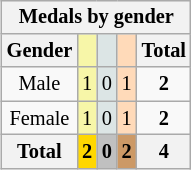<table class=wikitable style=font-size:85%;float:right;text-align:center>
<tr>
<th colspan=5>Medals by gender</th>
</tr>
<tr>
<th>Gender</th>
<td bgcolor=F7F6A8></td>
<td bgcolor=DCE5E5></td>
<td bgcolor=FFDAB9></td>
<th>Total</th>
</tr>
<tr>
<td>Male</td>
<td bgcolor=F7F6A8>1</td>
<td bgcolor=DCE5E5>0</td>
<td bgcolor=FFDAB9>1</td>
<td><strong>2</strong></td>
</tr>
<tr>
<td>Female</td>
<td bgcolor=F7F6A8>1</td>
<td bgcolor=DCE5E5>0</td>
<td bgcolor=FFDAB9>1</td>
<td><strong>2</strong></td>
</tr>
<tr>
<th>Total</th>
<th style=background:gold>2</th>
<th style=background:silver>0</th>
<th style=background:#c96>2</th>
<th>4</th>
</tr>
</table>
